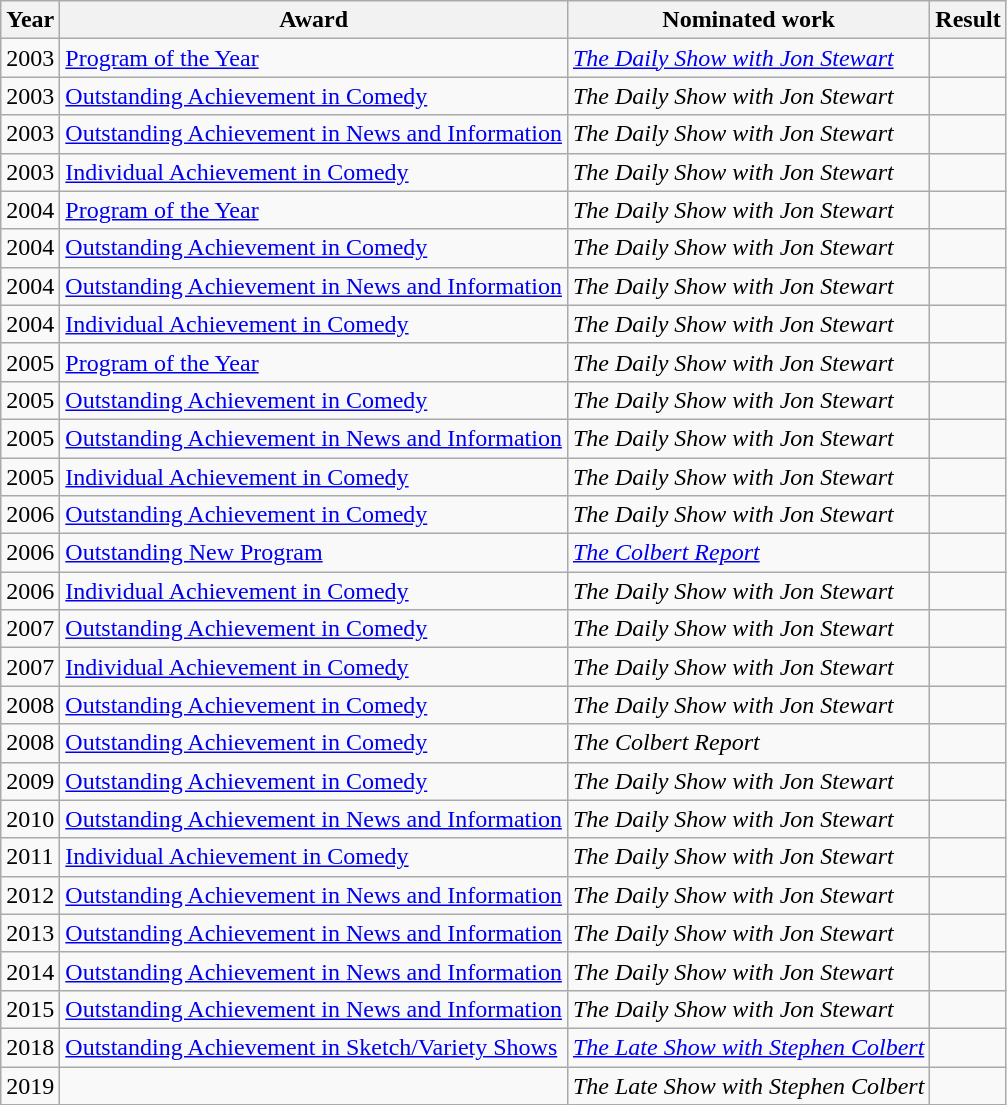<table class="wikitable sortable">
<tr>
<th>Year</th>
<th>Award</th>
<th>Nominated work</th>
<th>Result</th>
</tr>
<tr>
<td>2003</td>
<td><a href='#'>Program of the Year</a></td>
<td><em><a href='#'>The Daily Show with Jon Stewart</a></em></td>
<td></td>
</tr>
<tr>
<td>2003</td>
<td><a href='#'>Outstanding Achievement in Comedy</a></td>
<td><em>The Daily Show with Jon Stewart</em></td>
<td></td>
</tr>
<tr>
<td>2003</td>
<td><a href='#'>Outstanding Achievement in News and Information</a></td>
<td><em>The Daily Show with Jon Stewart</em></td>
<td></td>
</tr>
<tr>
<td>2003</td>
<td><a href='#'>Individual Achievement in Comedy</a></td>
<td><em>The Daily Show with Jon Stewart</em></td>
<td></td>
</tr>
<tr>
<td>2004</td>
<td><a href='#'>Program of the Year</a></td>
<td><em>The Daily Show with Jon Stewart</em></td>
<td></td>
</tr>
<tr>
<td>2004</td>
<td><a href='#'>Outstanding Achievement in Comedy</a></td>
<td><em>The Daily Show with Jon Stewart</em></td>
<td></td>
</tr>
<tr>
<td>2004</td>
<td><a href='#'>Outstanding Achievement in News and Information</a></td>
<td><em>The Daily Show with Jon Stewart</em></td>
<td></td>
</tr>
<tr>
<td>2004</td>
<td><a href='#'>Individual Achievement in Comedy</a></td>
<td><em>The Daily Show with Jon Stewart</em></td>
<td></td>
</tr>
<tr>
<td>2005</td>
<td><a href='#'>Program of the Year</a></td>
<td><em>The Daily Show with Jon Stewart</em></td>
<td></td>
</tr>
<tr>
<td>2005</td>
<td><a href='#'>Outstanding Achievement in Comedy</a></td>
<td><em>The Daily Show with Jon Stewart</em></td>
<td></td>
</tr>
<tr>
<td>2005</td>
<td><a href='#'>Outstanding Achievement in News and Information</a></td>
<td><em>The Daily Show with Jon Stewart</em></td>
<td></td>
</tr>
<tr>
<td>2005</td>
<td><a href='#'>Individual Achievement in Comedy</a></td>
<td><em>The Daily Show with Jon Stewart</em></td>
<td></td>
</tr>
<tr>
<td>2006</td>
<td><a href='#'>Outstanding Achievement in Comedy</a></td>
<td><em>The Daily Show with Jon Stewart</em></td>
<td></td>
</tr>
<tr>
<td>2006</td>
<td><a href='#'>Outstanding New Program</a></td>
<td><em><a href='#'>The Colbert Report</a></em></td>
<td></td>
</tr>
<tr>
<td>2006</td>
<td><a href='#'>Individual Achievement in Comedy</a></td>
<td><em>The Daily Show with Jon Stewart</em></td>
<td></td>
</tr>
<tr>
<td>2007</td>
<td><a href='#'>Outstanding Achievement in Comedy</a></td>
<td><em>The Daily Show with Jon Stewart</em></td>
<td></td>
</tr>
<tr>
<td>2007</td>
<td><a href='#'>Individual Achievement in Comedy</a></td>
<td><em>The Daily Show with Jon Stewart</em></td>
<td></td>
</tr>
<tr>
<td>2008</td>
<td><a href='#'>Outstanding Achievement in Comedy</a></td>
<td><em>The Daily Show with Jon Stewart</em></td>
<td></td>
</tr>
<tr>
<td>2008</td>
<td><a href='#'>Outstanding Achievement in Comedy</a></td>
<td><em>The Colbert Report</em></td>
<td></td>
</tr>
<tr>
<td>2009</td>
<td><a href='#'>Outstanding Achievement in Comedy</a></td>
<td><em>The Daily Show with Jon Stewart</em></td>
<td></td>
</tr>
<tr>
<td>2010</td>
<td><a href='#'>Outstanding Achievement in News and Information</a></td>
<td><em>The Daily Show with Jon Stewart</em></td>
<td></td>
</tr>
<tr>
<td>2011</td>
<td><a href='#'>Individual Achievement in Comedy</a></td>
<td><em>The Daily Show with Jon Stewart</em></td>
<td></td>
</tr>
<tr>
<td>2012</td>
<td><a href='#'>Outstanding Achievement in News and Information</a></td>
<td><em>The Daily Show with Jon Stewart</em></td>
<td></td>
</tr>
<tr>
<td>2013</td>
<td><a href='#'>Outstanding Achievement in News and Information</a></td>
<td><em>The Daily Show with Jon Stewart</em></td>
<td></td>
</tr>
<tr>
<td>2014</td>
<td><a href='#'>Outstanding Achievement in News and Information</a></td>
<td><em>The Daily Show with Jon Stewart</em></td>
<td></td>
</tr>
<tr>
<td>2015</td>
<td><a href='#'>Outstanding Achievement in News and Information</a></td>
<td><em>The Daily Show with Jon Stewart</em></td>
<td></td>
</tr>
<tr>
<td>2018</td>
<td><a href='#'>Outstanding Achievement in Sketch/Variety Shows</a></td>
<td><em><a href='#'>The Late Show with Stephen Colbert</a></em></td>
<td></td>
</tr>
<tr>
<td>2019</td>
<td></td>
<td><em>The Late Show with Stephen Colbert</em></td>
<td></td>
</tr>
</table>
